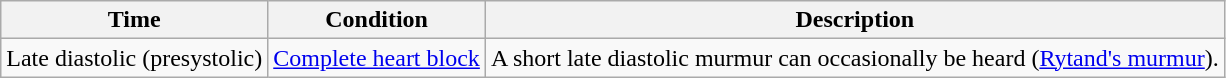<table class="wikitable">
<tr>
<th>Time</th>
<th>Condition</th>
<th>Description</th>
</tr>
<tr>
<td>Late diastolic (presystolic)</td>
<td><a href='#'>Complete heart block</a></td>
<td>A short late diastolic murmur can occasionally be heard (<a href='#'>Rytand's murmur</a>).</td>
</tr>
</table>
